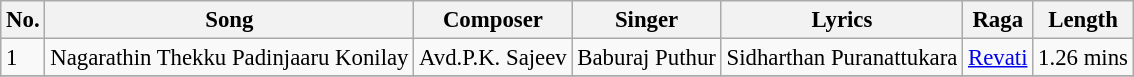<table class="wikitable" style="font-size:95%;">
<tr>
<th>No.</th>
<th>Song</th>
<th>Composer</th>
<th>Singer</th>
<th>Lyrics</th>
<th>Raga</th>
<th>Length</th>
</tr>
<tr>
<td>1</td>
<td>Nagarathin Thekku Padinjaaru Konilay</td>
<td>Avd.P.K. Sajeev</td>
<td>Baburaj Puthur</td>
<td>Sidharthan Puranattukara</td>
<td><a href='#'>Revati</a></td>
<td>1.26 mins</td>
</tr>
<tr>
</tr>
</table>
